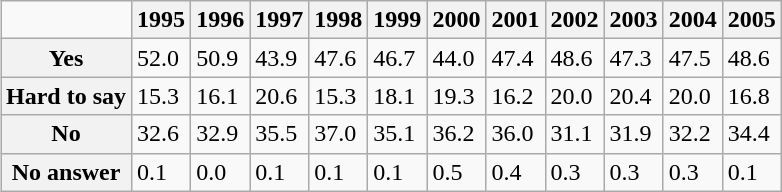<table class="wikitable" style="float:right;margin:0 0 1em 1em;">
<tr>
<td></td>
<th>1995</th>
<th>1996</th>
<th>1997</th>
<th>1998</th>
<th>1999</th>
<th>2000</th>
<th>2001</th>
<th>2002</th>
<th>2003</th>
<th>2004</th>
<th>2005</th>
</tr>
<tr>
<th class="bright">Yes</th>
<td class="bright">52.0</td>
<td class="bright">50.9</td>
<td class="bright">43.9</td>
<td class="bright">47.6</td>
<td class="bright">46.7</td>
<td class="bright">44.0</td>
<td class="bright">47.4</td>
<td class="bright">48.6</td>
<td class="bright">47.3</td>
<td class="bright">47.5</td>
<td class="bright">48.6</td>
</tr>
<tr>
<th>Hard to say</th>
<td>15.3</td>
<td>16.1</td>
<td>20.6</td>
<td>15.3</td>
<td>18.1</td>
<td>19.3</td>
<td>16.2</td>
<td>20.0</td>
<td>20.4</td>
<td>20.0</td>
<td>16.8</td>
</tr>
<tr>
<th>No</th>
<td>32.6</td>
<td>32.9</td>
<td>35.5</td>
<td>37.0</td>
<td>35.1</td>
<td>36.2</td>
<td>36.0</td>
<td>31.1</td>
<td>31.9</td>
<td>32.2</td>
<td>34.4</td>
</tr>
<tr>
<th>No answer</th>
<td>0.1</td>
<td>0.0</td>
<td>0.1</td>
<td>0.1</td>
<td>0.1</td>
<td>0.5</td>
<td>0.4</td>
<td>0.3</td>
<td>0.3</td>
<td>0.3</td>
<td>0.1</td>
</tr>
</table>
